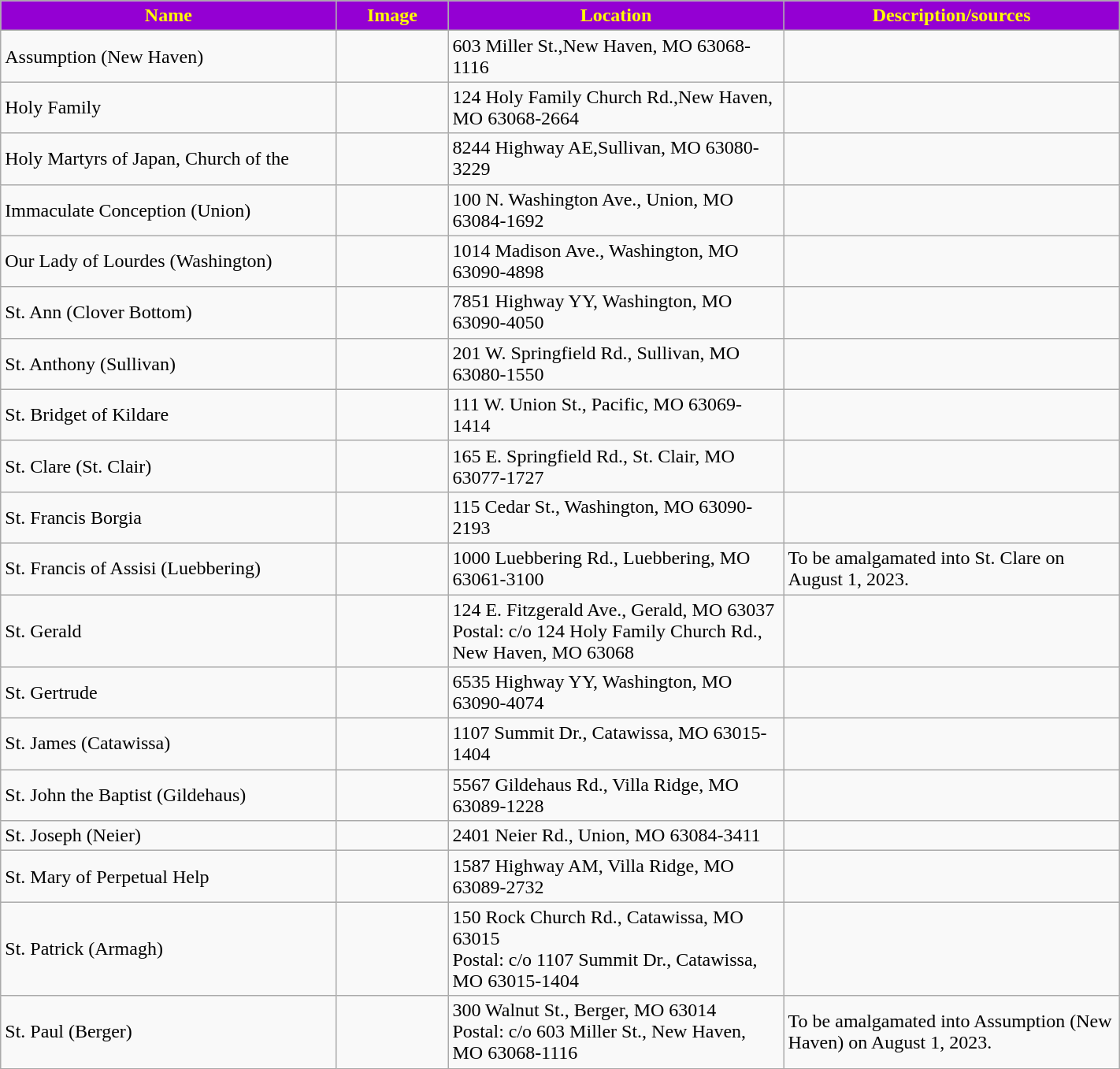<table class="wikitable sortable mw-collapsible mw-collapsed" style="width:75%">
<tr>
<th style="background:darkviolet; color:yellow;" width="30%"><strong>Name</strong></th>
<th style="background:darkviolet; color:yellow;" width="10%"><strong>Image</strong></th>
<th style="background:darkviolet; color:yellow;" width="30%"><strong>Location</strong></th>
<th style="background:darkviolet; color:yellow;" width="30%"><strong>Description/sources</strong></th>
</tr>
<tr>
<td>Assumption (New Haven)</td>
<td></td>
<td>603 Miller St.,New Haven, MO 63068-1116</td>
</tr>
<tr>
<td>Holy Family</td>
<td></td>
<td>124 Holy Family Church Rd.,New Haven, MO 63068-2664</td>
<td></td>
</tr>
<tr>
<td>Holy Martyrs of Japan, Church of the</td>
<td></td>
<td>8244 Highway AE,Sullivan, MO 63080-3229</td>
<td></td>
</tr>
<tr>
<td>Immaculate Conception (Union)</td>
<td></td>
<td>100 N. Washington Ave., Union, MO 63084-1692</td>
<td></td>
</tr>
<tr>
<td>Our Lady of Lourdes (Washington)</td>
<td></td>
<td>1014 Madison Ave., Washington, MO 63090-4898</td>
<td></td>
</tr>
<tr>
<td>St. Ann (Clover Bottom)</td>
<td></td>
<td>7851 Highway YY, Washington, MO 63090-4050</td>
<td></td>
</tr>
<tr>
<td>St. Anthony (Sullivan)</td>
<td></td>
<td>201 W. Springfield Rd., Sullivan, MO 63080-1550</td>
<td></td>
</tr>
<tr>
<td>St. Bridget of Kildare</td>
<td></td>
<td>111 W. Union St., Pacific, MO 63069-1414</td>
<td></td>
</tr>
<tr>
<td>St. Clare (St. Clair)</td>
<td></td>
<td>165 E. Springfield Rd., St. Clair, MO 63077-1727</td>
<td></td>
</tr>
<tr>
<td>St. Francis Borgia</td>
<td></td>
<td>115 Cedar St., Washington, MO 63090-2193</td>
<td></td>
</tr>
<tr>
<td>St. Francis of Assisi (Luebbering)</td>
<td></td>
<td>1000 Luebbering Rd., Luebbering, MO 63061-3100</td>
<td>To be amalgamated into St. Clare on August 1, 2023.</td>
</tr>
<tr>
<td>St. Gerald</td>
<td></td>
<td>124 E. Fitzgerald Ave., Gerald, MO 63037<br>Postal: c/o 124 Holy Family Church Rd., New Haven, MO 63068</td>
<td></td>
</tr>
<tr>
<td>St. Gertrude</td>
<td></td>
<td>6535 Highway YY, Washington, MO 63090-4074</td>
<td></td>
</tr>
<tr>
<td>St. James (Catawissa)</td>
<td></td>
<td>1107 Summit Dr., Catawissa, MO 63015-1404</td>
<td></td>
</tr>
<tr>
<td>St. John the Baptist (Gildehaus)</td>
<td></td>
<td>5567 Gildehaus Rd., Villa Ridge, MO 63089-1228</td>
<td></td>
</tr>
<tr>
<td>St. Joseph (Neier)</td>
<td></td>
<td>2401 Neier Rd., Union, MO 63084-3411</td>
<td></td>
</tr>
<tr>
<td>St. Mary of Perpetual Help</td>
<td></td>
<td>1587 Highway AM, Villa Ridge, MO 63089-2732</td>
<td></td>
</tr>
<tr>
<td>St. Patrick (Armagh)</td>
<td></td>
<td>150 Rock Church Rd., Catawissa, MO 63015<br>Postal: c/o 1107 Summit Dr., Catawissa, MO 63015-1404</td>
<td></td>
</tr>
<tr>
<td>St. Paul (Berger)</td>
<td></td>
<td>300 Walnut St., Berger, MO 63014<br>Postal: c/o 603 Miller St., New Haven, MO 63068-1116</td>
<td>To be amalgamated into Assumption (New Haven) on August 1, 2023.</td>
</tr>
</table>
